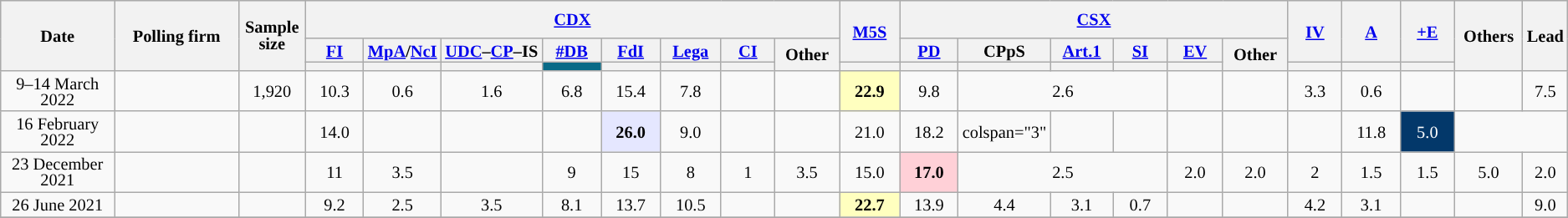<table class="wikitable collapsible collapsed" style="text-align:center;font-size:85%;line-height:13px">
<tr style="height:30px; background-color:#E9E9E9">
<th style="width:110px;" rowspan="3">Date</th>
<th style="width:140px;" rowspan="3">Polling firm</th>
<th style="width:50px;" rowspan="3">Sample size</th>
<th colspan="8" style="width:35px;"><a href='#'>CDX</a></th>
<th style="width:55px;" rowspan="2"><a href='#'>M5S</a></th>
<th colspan="6" style="width:35px;"><a href='#'>CSX</a></th>
<th style="width:55px;" rowspan="2"><a href='#'>IV</a></th>
<th style="width:55px;" rowspan="2"><a href='#'>A</a></th>
<th style="width:55px;" rowspan="2"><a href='#'>+E</a></th>
<th style="width:55px;" rowspan="3">Others</th>
<th style="width:25px;" rowspan="3">Lead</th>
</tr>
<tr>
<th style="width:55px;"><a href='#'>FI</a></th>
<th style="width:55px;"><a href='#'>MpA</a>/<a href='#'>NcI</a></th>
<th style="width:55px;"><a href='#'>UDC</a>–<a href='#'>CP</a>–IS</th>
<th style="width:55px;"><a href='#'>#DB</a></th>
<th style="width:55px;"><a href='#'>FdI</a></th>
<th style="width:55px;"><a href='#'>Lega</a></th>
<th style="width:55px;"><a href='#'>CI</a></th>
<th rowspan="2" style="width:55px;">Other</th>
<th style="width:55px;"><a href='#'>PD</a></th>
<th style="width:55px;">CPpS</th>
<th style="width:55px;"><a href='#'>Art.1</a></th>
<th style="width:55px;"><a href='#'>SI</a></th>
<th style="width:55px;"><a href='#'>EV</a></th>
<th rowspan="2" style="width:55px;">Other</th>
</tr>
<tr>
<th style="color:inherit;background:"></th>
<th style="color:inherit;background:"></th>
<th style="color:inherit;background:"></th>
<th style="color:inherit;background:#086A87;"></th>
<th style="color:inherit;background:"></th>
<th style="color:inherit;background:"></th>
<th style="color:inherit;background:"></th>
<th style="color:inherit;background:"></th>
<th style="color:inherit;background:"></th>
<th style="color:inherit;background:"></th>
<th style="color:inherit;background:"></th>
<th style="color:inherit;background:"></th>
<th style="color:inherit;background:"></th>
<th style="color:inherit;background:"></th>
<th style="color:inherit;background:"></th>
<th style="color:inherit;background:"></th>
</tr>
<tr>
<td>9–14 March 2022</td>
<td></td>
<td>1,920</td>
<td>10.3</td>
<td>0.6</td>
<td>1.6</td>
<td>6.8</td>
<td>15.4</td>
<td>7.8</td>
<td></td>
<td></td>
<td style="background:#FFFFBF"><strong>22.9</strong></td>
<td>9.8</td>
<td colspan=3>2.6</td>
<td></td>
<td></td>
<td>3.3</td>
<td>0.6</td>
<td></td>
<td></td>
<td style="background:">7.5</td>
</tr>
<tr>
<td>16 February 2022</td>
<td></td>
<td></td>
<td>14.0</td>
<td></td>
<td></td>
<td></td>
<td style="background:#E5E7FF;"><strong>26.0</strong></td>
<td>9.0</td>
<td></td>
<td></td>
<td>21.0</td>
<td>18.2</td>
<td>colspan="3" </td>
<td></td>
<td></td>
<td></td>
<td></td>
<td></td>
<td>11.8</td>
<td style="background:#03386A; color:white;">5.0</td>
</tr>
<tr>
<td>23 December 2021</td>
<td></td>
<td></td>
<td>11</td>
<td>3.5</td>
<td></td>
<td>9</td>
<td>15</td>
<td>8</td>
<td>1</td>
<td>3.5</td>
<td>15.0</td>
<td style="background:#FFD0D7"><strong>17.0</strong></td>
<td colspan="3">2.5</td>
<td>2.0</td>
<td>2.0</td>
<td>2</td>
<td>1.5</td>
<td>1.5</td>
<td>5.0</td>
<td style="background:">2.0</td>
</tr>
<tr>
<td>26 June 2021</td>
<td></td>
<td></td>
<td>9.2</td>
<td>2.5</td>
<td>3.5</td>
<td>8.1</td>
<td>13.7</td>
<td>10.5</td>
<td></td>
<td></td>
<td style="background:#FFFFBF"><strong>22.7</strong></td>
<td>13.9</td>
<td>4.4</td>
<td>3.1</td>
<td>0.7</td>
<td></td>
<td></td>
<td>4.2</td>
<td>3.1</td>
<td></td>
<td></td>
<td style="background:">9.0</td>
</tr>
<tr>
</tr>
</table>
